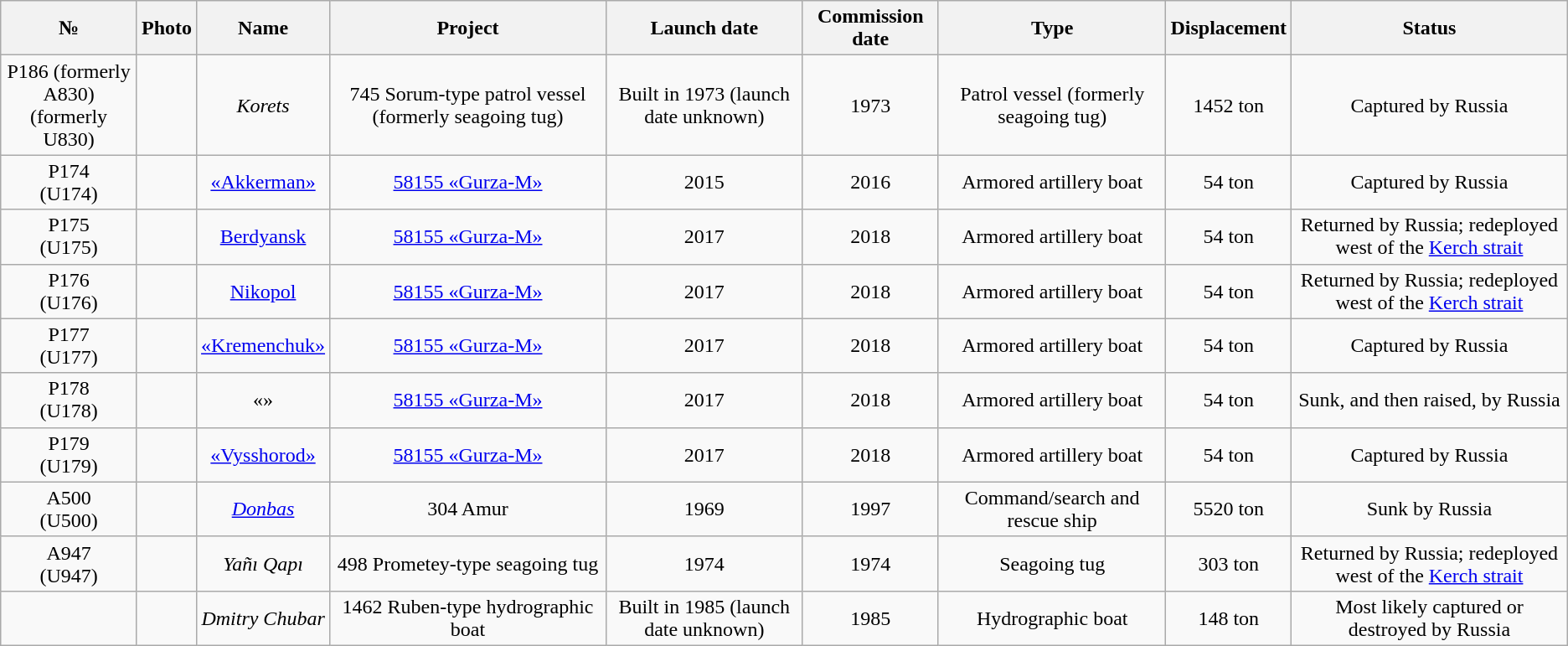<table class="wikitable" style="text-align: center;">
<tr>
<th>№</th>
<th>Photo</th>
<th>Name</th>
<th>Project</th>
<th>Launch date</th>
<th>Commission date</th>
<th>Type</th>
<th>Displacement</th>
<th>Status</th>
</tr>
<tr>
<td>P186 (formerly A830)<br>(formerly U830)</td>
<td></td>
<td><em>Korets</em></td>
<td>745 Sorum-type patrol vessel (formerly seagoing tug)</td>
<td>Built in 1973 (launch date unknown)</td>
<td>1973</td>
<td>Patrol vessel (formerly seagoing tug)</td>
<td>1452 ton</td>
<td>Captured by Russia</td>
</tr>
<tr>
<td>P174<br>(U174)</td>
<td></td>
<td><a href='#'>«Akkerman»</a></td>
<td><a href='#'>58155 «Gurza-M»</a></td>
<td>2015</td>
<td>2016</td>
<td>Armored artillery boat</td>
<td>54 ton</td>
<td>Captured by Russia</td>
</tr>
<tr>
<td>P175<br>(U175)</td>
<td></td>
<td><a href='#'>Berdyansk</a></td>
<td><a href='#'>58155 «Gurza-M»</a></td>
<td>2017</td>
<td>2018</td>
<td>Armored artillery boat</td>
<td>54 ton</td>
<td>Returned by Russia; redeployed west of the <a href='#'>Kerch strait</a></td>
</tr>
<tr>
<td>P176<br>(U176)</td>
<td></td>
<td><a href='#'>Nikopol</a></td>
<td><a href='#'>58155 «Gurza-M»</a></td>
<td>2017</td>
<td>2018</td>
<td>Armored artillery boat</td>
<td>54 ton</td>
<td>Returned by Russia; redeployed west of the <a href='#'>Kerch strait</a></td>
</tr>
<tr>
<td>P177<br>(U177)</td>
<td></td>
<td><a href='#'>«Kremenchuk»</a></td>
<td><a href='#'>58155 «Gurza-M»</a></td>
<td>2017</td>
<td>2018</td>
<td>Armored artillery boat</td>
<td>54 ton</td>
<td>Captured by Russia</td>
</tr>
<tr>
<td>P178<br>(U178)</td>
<td></td>
<td>«»</td>
<td><a href='#'>58155 «Gurza-M»</a></td>
<td>2017</td>
<td>2018</td>
<td>Armored artillery boat</td>
<td>54 ton</td>
<td>Sunk, and then raised, by Russia</td>
</tr>
<tr>
<td>P179<br>(U179)</td>
<td></td>
<td><a href='#'>«Vysshorod»</a></td>
<td><a href='#'>58155 «Gurza-M»</a></td>
<td>2017</td>
<td>2018</td>
<td>Armored artillery boat</td>
<td>54 ton</td>
<td>Captured by Russia</td>
</tr>
<tr>
<td>А500<br>(U500)</td>
<td></td>
<td><a href='#'><em>Donbas</em></a></td>
<td>304 Amur</td>
<td>1969</td>
<td>1997</td>
<td>Command/search and rescue ship</td>
<td>5520 ton</td>
<td>Sunk by Russia</td>
</tr>
<tr>
<td>A947<br>(U947)</td>
<td></td>
<td><em>Yañı Qapı</em></td>
<td>498 Prometey-type seagoing tug</td>
<td>1974</td>
<td>1974</td>
<td>Seagoing tug</td>
<td>303 ton</td>
<td>Returned by Russia; redeployed west of the <a href='#'>Kerch strait</a></td>
</tr>
<tr>
<td></td>
<td></td>
<td><em>Dmitry Chubar</em></td>
<td>1462 Ruben-type hydrographic boat</td>
<td>Built in 1985 (launch date unknown)</td>
<td>1985</td>
<td>Hydrographic boat</td>
<td>148 ton</td>
<td>Most likely captured or destroyed by Russia</td>
</tr>
</table>
